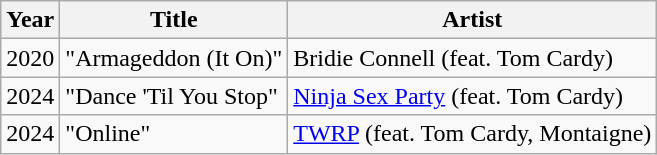<table class="wikitable">
<tr>
<th scope="col" rowspan="1">Year</th>
<th scope="col" rowspan="1">Title</th>
<th scope="col" rowspan="1">Artist</th>
</tr>
<tr>
<td>2020</td>
<td>"Armageddon (It On)"</td>
<td>Bridie Connell (feat. Tom Cardy)</td>
</tr>
<tr>
<td>2024</td>
<td>"Dance 'Til You Stop"</td>
<td><a href='#'>Ninja Sex Party</a> (feat. Tom Cardy)</td>
</tr>
<tr>
<td>2024</td>
<td>"Online"</td>
<td><a href='#'>TWRP</a> (feat. Tom Cardy, Montaigne)</td>
</tr>
</table>
